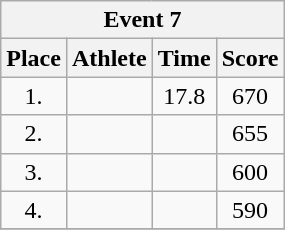<table class=wikitable style="text-align:center">
<tr>
<th colspan=4><strong>Event 7</strong></th>
</tr>
<tr>
<th>Place</th>
<th>Athlete</th>
<th>Time</th>
<th>Score</th>
</tr>
<tr>
<td width=30>1.</td>
<td align=left></td>
<td>17.8</td>
<td>670</td>
</tr>
<tr>
<td>2.</td>
<td align=left></td>
<td></td>
<td>655</td>
</tr>
<tr>
<td>3.</td>
<td align=left></td>
<td></td>
<td>600</td>
</tr>
<tr>
<td>4.</td>
<td align=left></td>
<td></td>
<td>590</td>
</tr>
<tr>
</tr>
</table>
